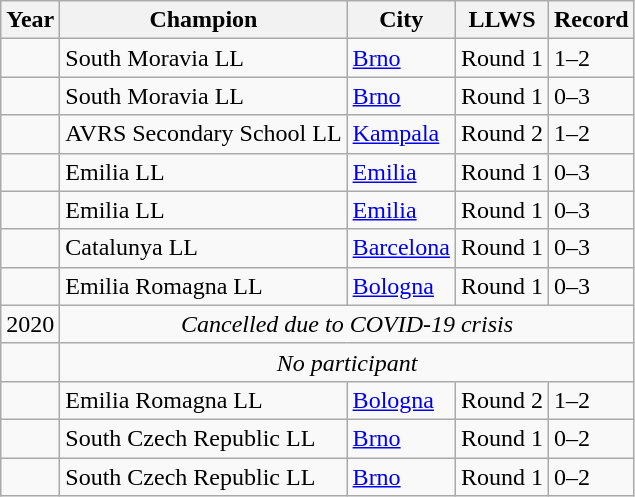<table class="wikitable">
<tr>
<th>Year</th>
<th>Champion</th>
<th>City</th>
<th>LLWS</th>
<th>Record</th>
</tr>
<tr>
<td></td>
<td>South Moravia LL</td>
<td> <a href='#'>Brno</a></td>
<td>Round 1</td>
<td>1–2</td>
</tr>
<tr>
<td></td>
<td>South Moravia LL</td>
<td> <a href='#'>Brno</a></td>
<td>Round 1</td>
<td>0–3</td>
</tr>
<tr>
<td></td>
<td>AVRS Secondary School LL</td>
<td> <a href='#'>Kampala</a></td>
<td>Round 2</td>
<td>1–2</td>
</tr>
<tr>
<td></td>
<td>Emilia LL</td>
<td> <a href='#'>Emilia</a></td>
<td>Round 1</td>
<td>0–3</td>
</tr>
<tr>
<td></td>
<td>Emilia LL</td>
<td> <a href='#'>Emilia</a></td>
<td>Round 1</td>
<td>0–3</td>
</tr>
<tr>
<td></td>
<td>Catalunya LL</td>
<td> <a href='#'>Barcelona</a></td>
<td>Round 1</td>
<td>0–3</td>
</tr>
<tr>
<td></td>
<td>Emilia Romagna LL</td>
<td> <a href='#'>Bologna</a></td>
<td>Round 1</td>
<td>0–3</td>
</tr>
<tr>
<td>2020</td>
<td align=center colspan=4><em>Cancelled due to COVID-19 crisis</em> </td>
</tr>
<tr>
<td></td>
<td align=center colspan=4><em>No participant</em></td>
</tr>
<tr>
<td></td>
<td>Emilia Romagna LL</td>
<td> <a href='#'>Bologna</a></td>
<td>Round 2</td>
<td>1–2</td>
</tr>
<tr>
<td></td>
<td>South Czech Republic LL</td>
<td> <a href='#'>Brno</a></td>
<td>Round 1</td>
<td>0–2</td>
</tr>
<tr>
<td></td>
<td>South Czech Republic LL</td>
<td> <a href='#'>Brno</a></td>
<td>Round 1</td>
<td>0–2</td>
</tr>
</table>
